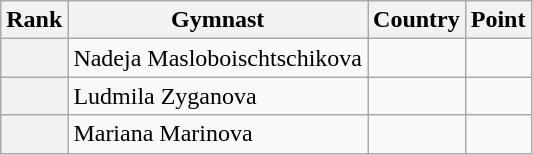<table class="wikitable sortable">
<tr>
<th>Rank</th>
<th>Gymnast</th>
<th>Country</th>
<th>Point</th>
</tr>
<tr>
<th></th>
<td>Nadeja Masloboischtschikova</td>
<td></td>
<td></td>
</tr>
<tr>
<th></th>
<td>Ludmila Zyganova</td>
<td></td>
<td></td>
</tr>
<tr>
<th></th>
<td>Mariana Marinova</td>
<td></td>
<td></td>
</tr>
</table>
